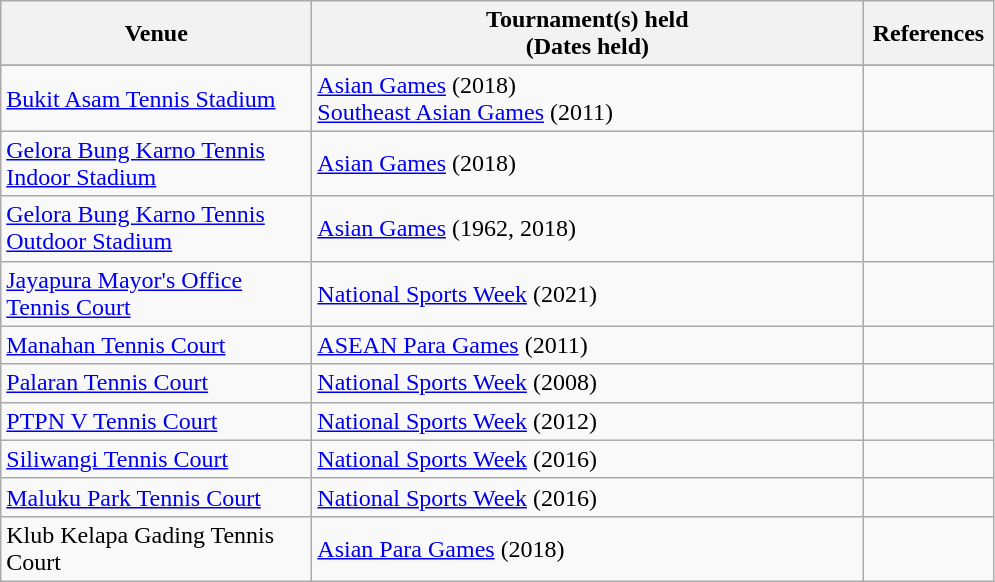<table class=wikitable>
<tr>
<th width=200>Venue</th>
<th width=360>Tournament(s)  held<br>(Dates held)</th>
<th width=80>References</th>
</tr>
<tr>
</tr>
<tr>
<td><a href='#'>Bukit Asam Tennis Stadium</a></td>
<td><a href='#'>Asian Games</a> (2018)<br><a href='#'>Southeast Asian Games</a> (2011)</td>
<td></td>
</tr>
<tr>
<td><a href='#'>Gelora Bung Karno Tennis Indoor Stadium</a></td>
<td><a href='#'>Asian Games</a> (2018)</td>
<td></td>
</tr>
<tr>
<td><a href='#'>Gelora Bung Karno Tennis Outdoor Stadium</a></td>
<td><a href='#'>Asian Games</a> (1962, 2018)</td>
<td></td>
</tr>
<tr>
<td><a href='#'>Jayapura Mayor's Office Tennis Court</a></td>
<td><a href='#'>National Sports Week</a> (2021)</td>
<td></td>
</tr>
<tr>
<td><a href='#'>Manahan Tennis Court</a></td>
<td><a href='#'>ASEAN Para Games</a> (2011)</td>
<td></td>
</tr>
<tr>
<td><a href='#'>Palaran Tennis Court</a></td>
<td><a href='#'>National Sports Week</a> (2008)</td>
<td></td>
</tr>
<tr>
<td><a href='#'>PTPN V Tennis Court</a></td>
<td><a href='#'>National Sports Week</a> (2012)</td>
<td></td>
</tr>
<tr>
<td><a href='#'>Siliwangi Tennis Court</a></td>
<td><a href='#'>National Sports Week</a> (2016)</td>
<td></td>
</tr>
<tr>
<td><a href='#'>Maluku Park Tennis Court</a></td>
<td><a href='#'>National Sports Week</a> (2016)</td>
<td></td>
</tr>
<tr>
<td>Klub Kelapa Gading Tennis Court</td>
<td><a href='#'>Asian Para Games</a> (2018)</td>
<td></td>
</tr>
</table>
